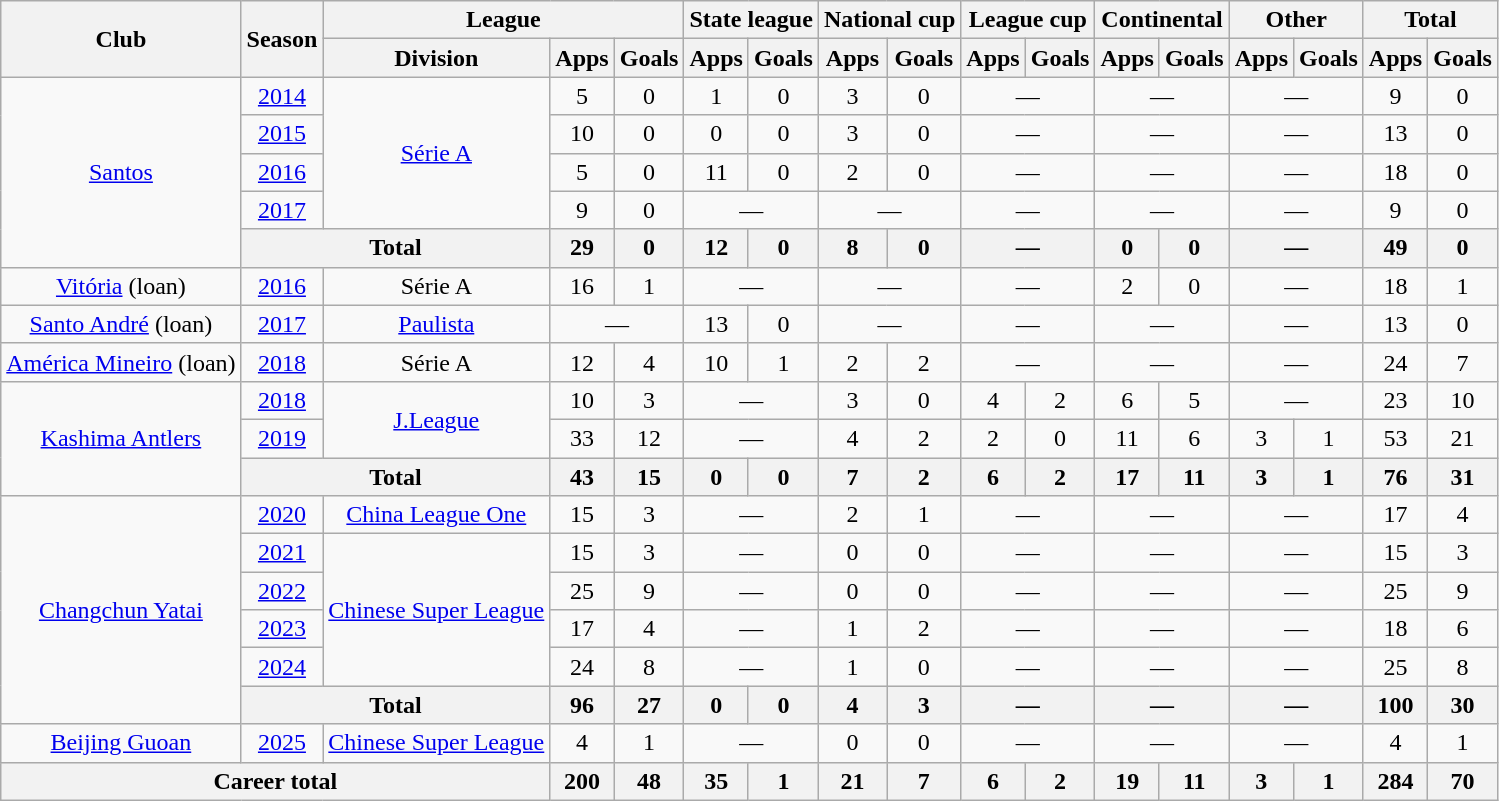<table class="wikitable" style="text-align: center;">
<tr>
<th rowspan="2">Club</th>
<th rowspan="2">Season</th>
<th colspan="3">League</th>
<th colspan="2">State league</th>
<th colspan="2">National cup</th>
<th colspan="2">League cup</th>
<th colspan="2">Continental</th>
<th colspan="2">Other</th>
<th colspan="2">Total</th>
</tr>
<tr>
<th>Division</th>
<th>Apps</th>
<th>Goals</th>
<th>Apps</th>
<th>Goals</th>
<th>Apps</th>
<th>Goals</th>
<th>Apps</th>
<th>Goals</th>
<th>Apps</th>
<th>Goals</th>
<th>Apps</th>
<th>Goals</th>
<th>Apps</th>
<th>Goals</th>
</tr>
<tr>
<td rowspan="5" valign="center"><a href='#'>Santos</a></td>
<td><a href='#'>2014</a></td>
<td rowspan="4"><a href='#'>Série A</a></td>
<td>5</td>
<td>0</td>
<td>1</td>
<td>0</td>
<td>3</td>
<td>0</td>
<td colspan="2">—</td>
<td colspan="2">—</td>
<td colspan="2">—</td>
<td>9</td>
<td>0</td>
</tr>
<tr>
<td><a href='#'>2015</a></td>
<td>10</td>
<td>0</td>
<td>0</td>
<td>0</td>
<td>3</td>
<td>0</td>
<td colspan="2">—</td>
<td colspan="2">—</td>
<td colspan="2">—</td>
<td>13</td>
<td>0</td>
</tr>
<tr>
<td><a href='#'>2016</a></td>
<td>5</td>
<td>0</td>
<td>11</td>
<td>0</td>
<td>2</td>
<td>0</td>
<td colspan="2">—</td>
<td colspan="2">—</td>
<td colspan="2">—</td>
<td>18</td>
<td>0</td>
</tr>
<tr>
<td><a href='#'>2017</a></td>
<td>9</td>
<td>0</td>
<td colspan="2">—</td>
<td colspan="2">—</td>
<td colspan="2">—</td>
<td colspan="2">—</td>
<td colspan="2">—</td>
<td>9</td>
<td>0</td>
</tr>
<tr>
<th colspan="2">Total</th>
<th>29</th>
<th>0</th>
<th>12</th>
<th>0</th>
<th>8</th>
<th>0</th>
<th colspan="2">—</th>
<th>0</th>
<th>0</th>
<th colspan="2">—</th>
<th>49</th>
<th>0</th>
</tr>
<tr>
<td valign="center"><a href='#'>Vitória</a> (loan)</td>
<td><a href='#'>2016</a></td>
<td>Série A</td>
<td>16</td>
<td>1</td>
<td colspan="2">—</td>
<td colspan="2">—</td>
<td colspan="2">—</td>
<td>2</td>
<td>0</td>
<td colspan="2">—</td>
<td>18</td>
<td>1</td>
</tr>
<tr>
<td valign="center"><a href='#'>Santo André</a> (loan)</td>
<td><a href='#'>2017</a></td>
<td><a href='#'>Paulista</a></td>
<td colspan="2">—</td>
<td>13</td>
<td>0</td>
<td colspan="2">—</td>
<td colspan="2">—</td>
<td colspan="2">—</td>
<td colspan="2">—</td>
<td>13</td>
<td>0</td>
</tr>
<tr>
<td valign="center"><a href='#'>América Mineiro</a> (loan)</td>
<td><a href='#'>2018</a></td>
<td>Série A</td>
<td>12</td>
<td>4</td>
<td>10</td>
<td>1</td>
<td>2</td>
<td>2</td>
<td colspan="2">—</td>
<td colspan="2">—</td>
<td colspan="2">—</td>
<td>24</td>
<td>7</td>
</tr>
<tr>
<td rowspan=3 valign="center"><a href='#'>Kashima Antlers</a></td>
<td><a href='#'>2018</a></td>
<td rowspan=2><a href='#'>J.League</a></td>
<td>10</td>
<td>3</td>
<td colspan="2">—</td>
<td>3</td>
<td>0</td>
<td>4</td>
<td>2</td>
<td>6</td>
<td>5</td>
<td colspan="2">—</td>
<td>23</td>
<td>10</td>
</tr>
<tr>
<td><a href='#'>2019</a></td>
<td>33</td>
<td>12</td>
<td colspan="2">—</td>
<td>4</td>
<td>2</td>
<td>2</td>
<td>0</td>
<td>11</td>
<td>6</td>
<td>3</td>
<td>1</td>
<td>53</td>
<td>21</td>
</tr>
<tr>
<th colspan="2">Total</th>
<th>43</th>
<th>15</th>
<th>0</th>
<th>0</th>
<th>7</th>
<th>2</th>
<th>6</th>
<th>2</th>
<th>17</th>
<th>11</th>
<th>3</th>
<th>1</th>
<th>76</th>
<th>31</th>
</tr>
<tr>
<td rowspan="6" valign="center"><a href='#'>Changchun Yatai</a></td>
<td><a href='#'>2020</a></td>
<td><a href='#'>China League One</a></td>
<td>15</td>
<td>3</td>
<td colspan="2">—</td>
<td>2</td>
<td>1</td>
<td colspan="2">—</td>
<td colspan="2">—</td>
<td colspan="2">—</td>
<td>17</td>
<td>4</td>
</tr>
<tr>
<td><a href='#'>2021</a></td>
<td rowspan="4"><a href='#'>Chinese Super League</a></td>
<td>15</td>
<td>3</td>
<td colspan="2">—</td>
<td>0</td>
<td>0</td>
<td colspan="2">—</td>
<td colspan="2">—</td>
<td colspan="2">—</td>
<td>15</td>
<td>3</td>
</tr>
<tr>
<td><a href='#'>2022</a></td>
<td>25</td>
<td>9</td>
<td colspan="2">—</td>
<td>0</td>
<td>0</td>
<td colspan="2">—</td>
<td colspan="2">—</td>
<td colspan="2">—</td>
<td>25</td>
<td>9</td>
</tr>
<tr>
<td><a href='#'>2023</a></td>
<td>17</td>
<td>4</td>
<td colspan="2">—</td>
<td>1</td>
<td>2</td>
<td colspan="2">—</td>
<td colspan="2">—</td>
<td colspan="2">—</td>
<td>18</td>
<td>6</td>
</tr>
<tr>
<td><a href='#'>2024</a></td>
<td>24</td>
<td>8</td>
<td colspan="2">—</td>
<td>1</td>
<td>0</td>
<td colspan="2">—</td>
<td colspan="2">—</td>
<td colspan="2">—</td>
<td>25</td>
<td>8</td>
</tr>
<tr>
<th colspan="2">Total</th>
<th>96</th>
<th>27</th>
<th>0</th>
<th>0</th>
<th>4</th>
<th>3</th>
<th colspan="2">—</th>
<th colspan="2">—</th>
<th colspan="2">—</th>
<th>100</th>
<th>30</th>
</tr>
<tr>
<td><a href='#'>Beijing Guoan</a></td>
<td><a href='#'>2025</a></td>
<td><a href='#'>Chinese Super League</a></td>
<td>4</td>
<td>1</td>
<td colspan="2">—</td>
<td>0</td>
<td>0</td>
<td colspan="2">—</td>
<td colspan="2">—</td>
<td colspan="2">—</td>
<td>4</td>
<td>1</td>
</tr>
<tr>
<th colspan="3">Career total</th>
<th>200</th>
<th>48</th>
<th>35</th>
<th>1</th>
<th>21</th>
<th>7</th>
<th>6</th>
<th>2</th>
<th>19</th>
<th>11</th>
<th>3</th>
<th>1</th>
<th>284</th>
<th>70</th>
</tr>
</table>
